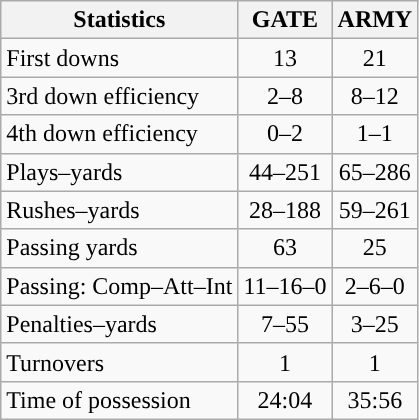<table class="wikitable">
<tr>
<th>Statistics</th>
<th>GATE</th>
<th>ARMY</th>
</tr>
<tr>
<td>First downs</td>
<td align=center>13</td>
<td align=center>21</td>
</tr>
<tr>
<td>3rd down efficiency</td>
<td align=center>2–8</td>
<td align=center>8–12</td>
</tr>
<tr>
<td>4th down efficiency</td>
<td align=center>0–2</td>
<td align=center>1–1</td>
</tr>
<tr>
<td>Plays–yards</td>
<td align=center>44–251</td>
<td align=center>65–286</td>
</tr>
<tr>
<td>Rushes–yards</td>
<td align=center>28–188</td>
<td align=center>59–261</td>
</tr>
<tr>
<td>Passing yards</td>
<td align=center>63</td>
<td align=center>25</td>
</tr>
<tr>
<td>Passing: Comp–Att–Int</td>
<td align=center>11–16–0</td>
<td align=center>2–6–0</td>
</tr>
<tr>
<td>Penalties–yards</td>
<td align=center>7–55</td>
<td align=center>3–25</td>
</tr>
<tr>
<td>Turnovers</td>
<td align=center>1</td>
<td align=center>1</td>
</tr>
<tr>
<td>Time of possession</td>
<td align=center>24:04</td>
<td align=center>35:56</td>
</tr>
</table>
